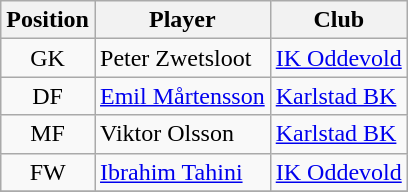<table class="wikitable" style="text-align:center; float:left; margin-right:1em;">
<tr>
<th>Position</th>
<th>Player</th>
<th>Club</th>
</tr>
<tr>
<td>GK</td>
<td align="left"> Peter Zwetsloot</td>
<td align="left"><a href='#'>IK Oddevold</a></td>
</tr>
<tr>
<td>DF</td>
<td align="left"> <a href='#'>Emil Mårtensson</a></td>
<td align="left"><a href='#'>Karlstad BK</a></td>
</tr>
<tr>
<td>MF</td>
<td align="left"> Viktor Olsson</td>
<td align="left"><a href='#'>Karlstad BK</a></td>
</tr>
<tr>
<td>FW</td>
<td align="left"> <a href='#'>Ibrahim Tahini</a></td>
<td align="left"><a href='#'>IK Oddevold</a></td>
</tr>
<tr>
</tr>
</table>
